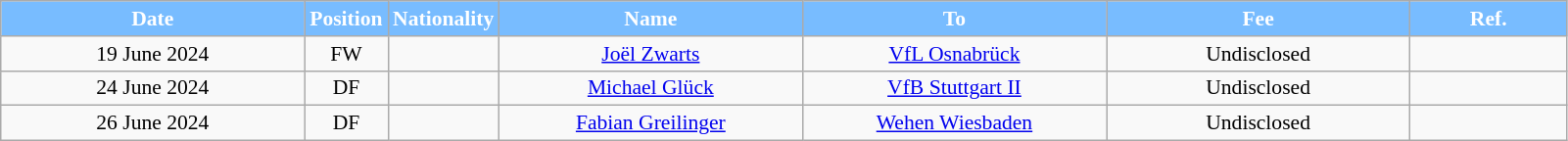<table class="wikitable"  style="text-align:center; font-size:90%; ">
<tr>
<th style="background:#78BCFF; color:white; width:200px;">Date</th>
<th style="background:#78BCFF; color:white; width:50px;">Position</th>
<th style="background:#78BCFF; color:white; width:50px;">Nationality</th>
<th style="background:#78BCFF; color:white; width:200px;">Name</th>
<th style="background:#78BCFF; color:white; width:200px;">To</th>
<th style="background:#78BCFF; color:white; width:200px;">Fee</th>
<th style="background:#78BCFF; color:white; width:100px;">Ref.</th>
</tr>
<tr>
<td>19 June 2024</td>
<td>FW</td>
<td></td>
<td><a href='#'>Joël Zwarts</a></td>
<td><a href='#'>VfL Osnabrück</a></td>
<td>Undisclosed</td>
<td></td>
</tr>
<tr>
<td>24 June 2024</td>
<td>DF</td>
<td></td>
<td><a href='#'>Michael Glück</a></td>
<td><a href='#'>VfB Stuttgart II</a></td>
<td>Undisclosed</td>
<td></td>
</tr>
<tr>
<td>26 June 2024</td>
<td>DF</td>
<td></td>
<td><a href='#'>Fabian Greilinger</a></td>
<td><a href='#'>Wehen Wiesbaden</a></td>
<td>Undisclosed</td>
<td></td>
</tr>
</table>
